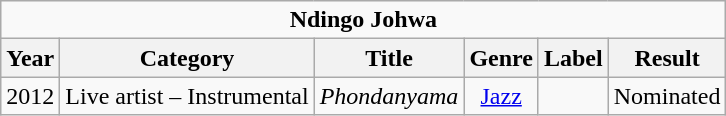<table class=wikitable>
<tr>
<td colspan=6 align=center><strong>Ndingo Johwa</strong></td>
</tr>
<tr>
<th>Year</th>
<th>Category</th>
<th>Title</th>
<th>Genre</th>
<th>Label</th>
<th>Result</th>
</tr>
<tr align=center>
<td>2012</td>
<td>Live artist – Instrumental</td>
<td><em>Phondanyama</em></td>
<td><a href='#'>Jazz</a></td>
<td></td>
<td>Nominated</td>
</tr>
</table>
